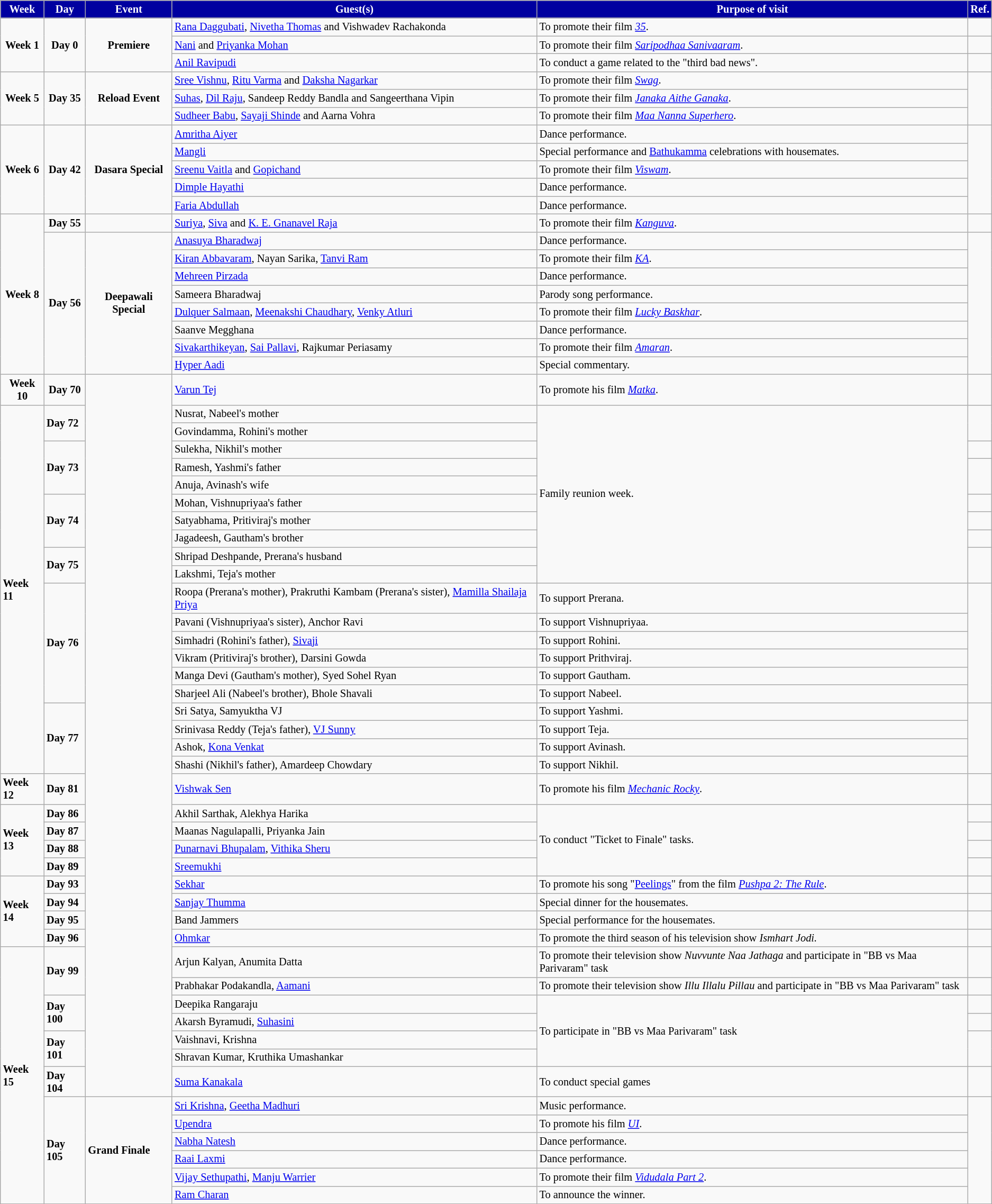<table class="wikitable" style="font-size:85%;">
<tr>
<th style="background:#0000A0; color:white; ">Week</th>
<th style="background:#0000A0; color:white; ">Day</th>
<th style="background:#0000A0; color:white; ">Event</th>
<th style="background:#0000A0; color:white; ">Guest(s)</th>
<th style="background:#0000A0; color:white; ">Purpose of visit</th>
<th style="background:#0000A0; color:white; ">Ref.</th>
</tr>
<tr>
<td rowspan="3"  style="text-align:center"><strong>Week 1</strong></td>
<td rowspan="3" style="text-align:center"><strong>Day 0</strong></td>
<td rowspan="3" style="text-align:center"><strong>Premiere</strong></td>
<td><a href='#'>Rana Daggubati</a>, <a href='#'>Nivetha Thomas</a> and Vishwadev Rachakonda</td>
<td>To promote their film <a href='#'><em>35</em></a>.</td>
<td></td>
</tr>
<tr>
<td><a href='#'>Nani</a> and <a href='#'>Priyanka Mohan</a></td>
<td>To promote their film <em><a href='#'>Saripodhaa Sanivaaram</a></em>.</td>
<td></td>
</tr>
<tr>
<td><a href='#'>Anil Ravipudi</a></td>
<td>To conduct a game related to the "third bad news".</td>
<td></td>
</tr>
<tr>
<td rowspan="3"  style="text-align:center"><strong>Week 5</strong></td>
<td rowspan="3" style="text-align:center"><strong>Day 35</strong></td>
<td rowspan="3" style="text-align:center"><strong>Reload Event</strong></td>
<td><a href='#'>Sree Vishnu</a>, <a href='#'>Ritu Varma</a> and <a href='#'>Daksha Nagarkar</a></td>
<td>To promote their film <a href='#'><em>Swag</em></a>.</td>
<td rowspan="3"></td>
</tr>
<tr>
<td><a href='#'>Suhas</a>, <a href='#'>Dil Raju</a>, Sandeep Reddy Bandla and Sangeerthana Vipin</td>
<td>To promote their film <em><a href='#'>Janaka Aithe Ganaka</a></em>.</td>
</tr>
<tr>
<td><a href='#'>Sudheer Babu</a>, <a href='#'>Sayaji Shinde</a> and Aarna Vohra</td>
<td>To promote their film <em><a href='#'>Maa Nanna Superhero</a></em>.</td>
</tr>
<tr>
<td rowspan="5" style="text-align:center"><strong>Week 6</strong></td>
<td rowspan="5" style="text-align:center"><strong>Day 42</strong></td>
<td rowspan="5" style="text-align:center"><strong>Dasara Special</strong></td>
<td><a href='#'>Amritha Aiyer</a></td>
<td>Dance performance.</td>
<td rowspan="5"></td>
</tr>
<tr>
<td><a href='#'>Mangli</a></td>
<td>Special performance and <a href='#'>Bathukamma</a> celebrations with housemates.</td>
</tr>
<tr>
<td><a href='#'>Sreenu Vaitla</a> and <a href='#'>Gopichand</a></td>
<td>To promote their film <em><a href='#'>Viswam</a></em>.</td>
</tr>
<tr>
<td><a href='#'>Dimple Hayathi</a></td>
<td>Dance performance.</td>
</tr>
<tr>
<td><a href='#'>Faria Abdullah</a></td>
<td>Dance performance.</td>
</tr>
<tr>
<td rowspan="9" style="text-align:center"><strong>Week 8</strong></td>
<td style="text-align:center"><strong>Day 55</strong></td>
<td style="text-align:center"><strong></strong></td>
<td><a href='#'>Suriya</a>, <a href='#'>Siva</a> and <a href='#'>K. E. Gnanavel Raja</a></td>
<td>To promote their film <em><a href='#'>Kanguva</a></em>.</td>
<td></td>
</tr>
<tr>
<td rowspan="8" style="text-align:center"><strong>Day 56</strong></td>
<td rowspan="8" style="text-align:center"><strong>Deepawali Special</strong></td>
<td><a href='#'>Anasuya Bharadwaj</a></td>
<td>Dance performance.</td>
<td rowspan="8"></td>
</tr>
<tr>
<td><a href='#'>Kiran Abbavaram</a>, Nayan Sarika, <a href='#'>Tanvi Ram</a></td>
<td>To promote their film <a href='#'><em>KA</em></a>.</td>
</tr>
<tr>
<td><a href='#'>Mehreen Pirzada</a></td>
<td>Dance performance.</td>
</tr>
<tr>
<td>Sameera Bharadwaj</td>
<td>Parody song performance.</td>
</tr>
<tr>
<td><a href='#'>Dulquer Salmaan</a>, <a href='#'>Meenakshi Chaudhary</a>, <a href='#'>Venky Atluri</a></td>
<td>To promote their film <em><a href='#'>Lucky Baskhar</a></em>.</td>
</tr>
<tr>
<td>Saanve Megghana</td>
<td>Dance performance.</td>
</tr>
<tr>
<td><a href='#'>Sivakarthikeyan</a>, <a href='#'>Sai Pallavi</a>, Rajkumar Periasamy</td>
<td>To promote their film <a href='#'><em>Amaran</em></a>.</td>
</tr>
<tr>
<td><a href='#'>Hyper Aadi</a></td>
<td>Special commentary.</td>
</tr>
<tr>
<td style="text-align:center"><strong>Week 10</strong></td>
<td style="text-align:center"><strong>Day 70</strong></td>
<td rowspan="37" style="text-align:center"><strong></strong></td>
<td><a href='#'>Varun Tej</a></td>
<td>To promote his film <em><a href='#'>Matka</a></em>.</td>
<td></td>
</tr>
<tr>
<td rowspan="20"><strong>Week 11</strong></td>
<td rowspan="2"><strong>Day 72</strong></td>
<td>Nusrat, Nabeel's mother</td>
<td rowspan="10">Family reunion week.</td>
<td rowspan="2"></td>
</tr>
<tr>
<td>Govindamma, Rohini's mother</td>
</tr>
<tr>
<td rowspan="3"><strong>Day 73</strong></td>
<td>Sulekha, Nikhil's mother</td>
<td></td>
</tr>
<tr>
<td>Ramesh, Yashmi's father</td>
<td rowspan="2"></td>
</tr>
<tr>
<td>Anuja, Avinash's wife</td>
</tr>
<tr>
<td rowspan="3"><strong>Day 74</strong></td>
<td>Mohan, Vishnupriyaa's father</td>
<td></td>
</tr>
<tr>
<td>Satyabhama, Pritiviraj's mother</td>
<td></td>
</tr>
<tr>
<td>Jagadeesh, Gautham's brother</td>
<td></td>
</tr>
<tr>
<td rowspan="2"><strong>Day 75</strong></td>
<td>Shripad Deshpande, Prerana's husband</td>
<td rowspan="2"></td>
</tr>
<tr>
<td>Lakshmi, Teja's mother</td>
</tr>
<tr>
<td rowspan="6"><strong>Day 76</strong></td>
<td>Roopa (Prerana's mother), Prakruthi Kambam (Prerana's sister), <a href='#'>Mamilla Shailaja Priya</a></td>
<td>To support Prerana.</td>
<td rowspan="6"></td>
</tr>
<tr>
<td>Pavani (Vishnupriyaa's sister), Anchor Ravi</td>
<td>To support Vishnupriyaa.</td>
</tr>
<tr>
<td>Simhadri (Rohini's father), <a href='#'>Sivaji</a></td>
<td>To support Rohini.</td>
</tr>
<tr>
<td>Vikram (Pritiviraj's brother), Darsini Gowda</td>
<td>To support Prithviraj.</td>
</tr>
<tr>
<td>Manga Devi (Gautham's mother), Syed Sohel Ryan</td>
<td>To support Gautham.</td>
</tr>
<tr>
<td>Sharjeel Ali (Nabeel's brother), Bhole Shavali</td>
<td>To support Nabeel.</td>
</tr>
<tr>
<td rowspan="4"><strong>Day 77</strong></td>
<td>Sri Satya, Samyuktha VJ</td>
<td>To support Yashmi.</td>
<td rowspan="4"></td>
</tr>
<tr>
<td>Srinivasa Reddy (Teja's father), <a href='#'>VJ Sunny</a></td>
<td>To support Teja.</td>
</tr>
<tr>
<td>Ashok, <a href='#'>Kona Venkat</a></td>
<td>To support Avinash.</td>
</tr>
<tr>
<td>Shashi (Nikhil's father), Amardeep Chowdary</td>
<td>To support Nikhil.</td>
</tr>
<tr>
<td><strong>Week 12</strong></td>
<td><strong>Day 81</strong></td>
<td><a href='#'>Vishwak Sen</a></td>
<td>To promote his film <em><a href='#'>Mechanic Rocky</a></em>.</td>
<td></td>
</tr>
<tr>
<td rowspan="4"><strong>Week 13</strong></td>
<td><strong>Day 86</strong></td>
<td>Akhil Sarthak, Alekhya Harika</td>
<td rowspan="4">To conduct "Ticket to Finale" tasks.</td>
<td></td>
</tr>
<tr>
<td><strong>Day 87</strong></td>
<td>Maanas Nagulapalli, Priyanka Jain</td>
<td></td>
</tr>
<tr>
<td><strong>Day 88</strong></td>
<td><a href='#'>Punarnavi Bhupalam</a>, <a href='#'>Vithika Sheru</a></td>
<td></td>
</tr>
<tr>
<td><strong>Day 89</strong></td>
<td><a href='#'>Sreemukhi</a></td>
<td></td>
</tr>
<tr>
<td rowspan="4"><strong>Week 14</strong></td>
<td><strong>Day 93</strong></td>
<td><a href='#'>Sekhar</a></td>
<td>To promote his song "<a href='#'>Peelings</a>" from the film <em><a href='#'>Pushpa 2: The Rule</a></em>.</td>
<td></td>
</tr>
<tr>
<td><strong>Day 94</strong></td>
<td><a href='#'>Sanjay Thumma</a></td>
<td>Special dinner for the housemates.</td>
<td></td>
</tr>
<tr>
<td><strong>Day 95</strong></td>
<td>Band Jammers</td>
<td>Special performance for the housemates.</td>
<td></td>
</tr>
<tr>
<td><strong>Day 96</strong></td>
<td><a href='#'>Ohmkar</a></td>
<td>To promote the third season of his television show <em>Ismhart Jodi.</em></td>
<td></td>
</tr>
<tr>
<td rowspan="13"><strong>Week 15</strong></td>
<td rowspan="2"><strong>Day 99</strong></td>
<td>Arjun Kalyan, Anumita Datta</td>
<td>To promote their television show <em>Nuvvunte Naa Jathaga</em> and participate in "BB vs Maa Parivaram" task</td>
<td></td>
</tr>
<tr>
<td>Prabhakar Podakandla, <a href='#'>Aamani</a></td>
<td>To promote their television show <em>Illu Illalu Pillau</em> and participate in "BB vs Maa Parivaram" task</td>
<td></td>
</tr>
<tr>
<td rowspan="2"><strong>Day 100</strong></td>
<td>Deepika Rangaraju</td>
<td rowspan="4">To participate in "BB vs Maa Parivaram" task</td>
<td></td>
</tr>
<tr>
<td>Akarsh Byramudi, <a href='#'>Suhasini</a></td>
<td></td>
</tr>
<tr>
<td rowspan="2"><strong>Day 101</strong></td>
<td>Vaishnavi, Krishna</td>
<td rowspan="2"></td>
</tr>
<tr>
<td>Shravan Kumar, Kruthika Umashankar</td>
</tr>
<tr>
<td><strong>Day 104</strong></td>
<td><a href='#'>Suma Kanakala</a></td>
<td>To conduct special games</td>
<td></td>
</tr>
<tr>
<td rowspan="6"><strong>Day 105</strong></td>
<td rowspan="6"><strong>Grand Finale</strong></td>
<td><a href='#'>Sri Krishna</a>, <a href='#'>Geetha Madhuri</a></td>
<td>Music performance.</td>
<td rowspan="6"></td>
</tr>
<tr>
<td><a href='#'>Upendra</a></td>
<td>To promote his film <a href='#'><em>UI</em></a>.</td>
</tr>
<tr>
<td><a href='#'>Nabha Natesh</a></td>
<td>Dance performance.</td>
</tr>
<tr>
<td><a href='#'>Raai Laxmi</a></td>
<td>Dance performance.</td>
</tr>
<tr>
<td><a href='#'>Vijay Sethupathi</a>, <a href='#'>Manju Warrier</a></td>
<td>To promote their film <a href='#'><em>Vidudala Part 2</em></a>.</td>
</tr>
<tr>
<td><a href='#'>Ram Charan</a></td>
<td>To announce the winner.</td>
</tr>
</table>
